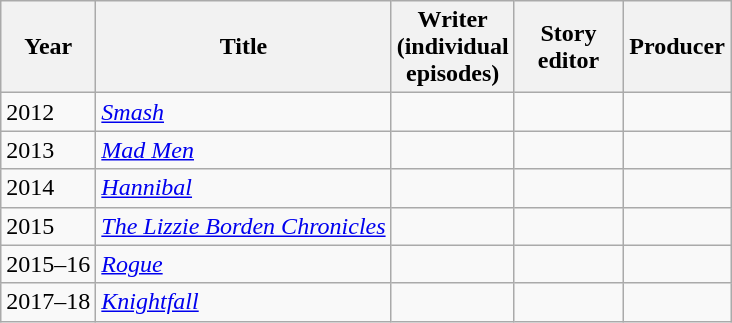<table class="wikitable" style="margin-right: 0;">
<tr>
<th>Year</th>
<th>Title</th>
<th style="width:65px;">Writer (individual episodes)</th>
<th style="width:65px;">Story editor</th>
<th style="width:65px;">Producer</th>
</tr>
<tr>
<td>2012</td>
<td><em><a href='#'>Smash</a></em></td>
<td></td>
<td></td>
<td></td>
</tr>
<tr>
<td>2013</td>
<td><em><a href='#'>Mad Men</a></em></td>
<td></td>
<td></td>
<td></td>
</tr>
<tr>
<td>2014</td>
<td><em><a href='#'>Hannibal</a></em></td>
<td></td>
<td></td>
<td></td>
</tr>
<tr>
<td>2015</td>
<td><em><a href='#'>The Lizzie Borden Chronicles</a></em></td>
<td></td>
<td></td>
<td></td>
</tr>
<tr>
<td>2015–16</td>
<td><em><a href='#'>Rogue</a></em></td>
<td></td>
<td></td>
<td></td>
</tr>
<tr>
<td>2017–18</td>
<td><em><a href='#'>Knightfall</a></em></td>
<td></td>
<td></td>
<td></td>
</tr>
</table>
